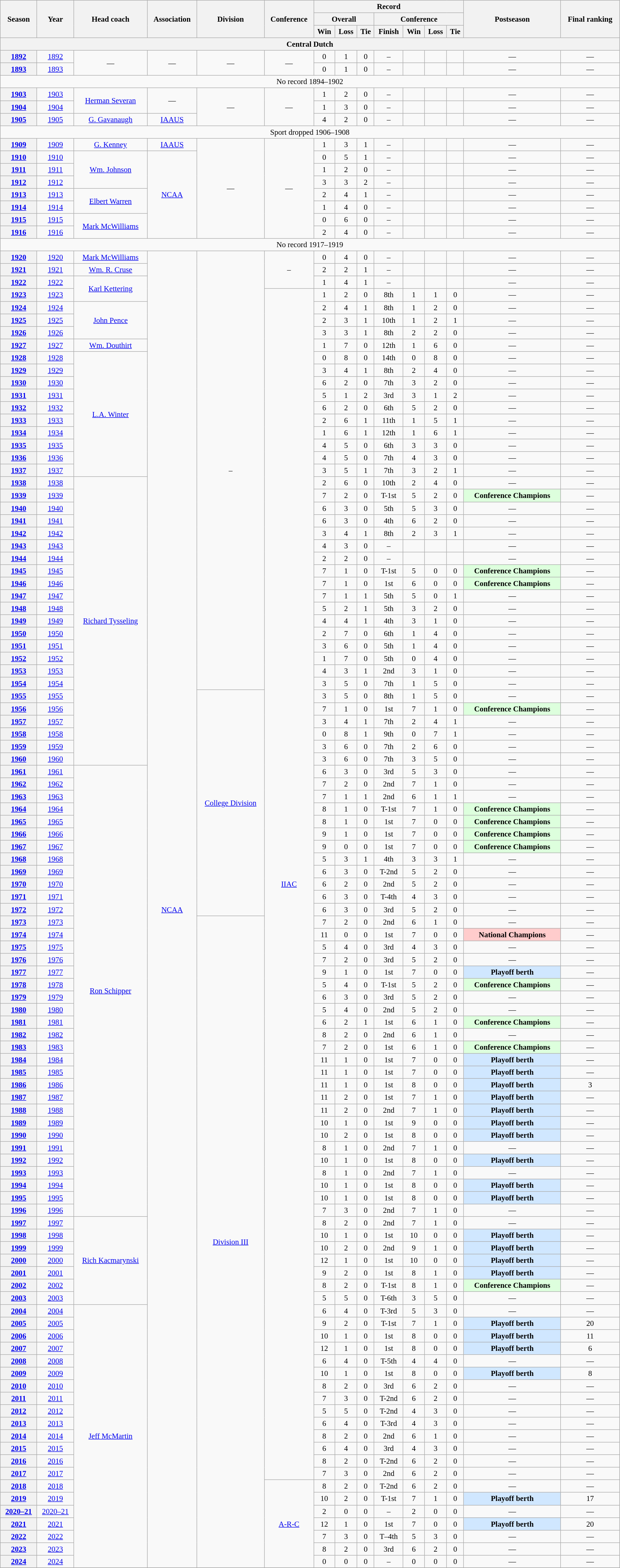<table class="wikitable" style="font-size: 95%; width:98%;text-align:center;">
<tr>
<th rowspan="3">Season</th>
<th rowspan="3">Year</th>
<th rowspan="3">Head coach</th>
<th rowspan="3">Association</th>
<th rowspan="3">Division</th>
<th rowspan="3">Conference</th>
<th colspan="7">Record</th>
<th rowspan="3">Postseason</th>
<th rowspan="3">Final ranking</th>
</tr>
<tr>
<th colspan="3">Overall</th>
<th colspan="4">Conference</th>
</tr>
<tr>
<th>Win</th>
<th>Loss</th>
<th>Tie</th>
<th>Finish</th>
<th>Win</th>
<th>Loss</th>
<th>Tie</th>
</tr>
<tr>
<th colspan=15 style=>Central Dutch</th>
</tr>
<tr>
<th><a href='#'>1892</a></th>
<td><a href='#'>1892</a></td>
<td rowspan=2>—</td>
<td rowspan=2>—</td>
<td rowspan=2>—</td>
<td rowspan=2>—</td>
<td>0</td>
<td>1</td>
<td>0</td>
<td>–</td>
<td></td>
<td></td>
<td></td>
<td>—</td>
<td>—</td>
</tr>
<tr>
<th><a href='#'>1893</a></th>
<td><a href='#'>1893</a></td>
<td>0</td>
<td>1</td>
<td>0</td>
<td>–</td>
<td></td>
<td></td>
<td></td>
<td>—</td>
<td>—</td>
</tr>
<tr>
<td colspan=15 style=>No record 1894–1902</td>
</tr>
<tr>
<th><a href='#'>1903</a></th>
<td><a href='#'>1903</a></td>
<td rowspan=2><a href='#'>Herman Severan</a></td>
<td rowspan=2>—</td>
<td rowspan=3>—</td>
<td rowspan=3>—</td>
<td>1</td>
<td>2</td>
<td>0</td>
<td>–</td>
<td></td>
<td></td>
<td></td>
<td>—</td>
<td>—</td>
</tr>
<tr>
<th><a href='#'>1904</a></th>
<td><a href='#'>1904</a></td>
<td>1</td>
<td>3</td>
<td>0</td>
<td>–</td>
<td></td>
<td></td>
<td></td>
<td>—</td>
<td>—</td>
</tr>
<tr>
<th><a href='#'>1905</a></th>
<td><a href='#'>1905</a></td>
<td rowspan=1><a href='#'>G. Gavanaugh</a></td>
<td rowspan=1><a href='#'>IAAUS</a></td>
<td>4</td>
<td>2</td>
<td>0</td>
<td>–</td>
<td></td>
<td></td>
<td></td>
<td>—</td>
<td>—</td>
</tr>
<tr>
<td colspan=15 style=>Sport dropped 1906–1908</td>
</tr>
<tr>
<th><a href='#'>1909</a></th>
<td><a href='#'>1909</a></td>
<td rowspan=1><a href='#'>G. Kenney</a></td>
<td rowspan=1><a href='#'>IAAUS</a></td>
<td rowspan=8>—</td>
<td rowspan=8>—</td>
<td>1</td>
<td>3</td>
<td>1</td>
<td>–</td>
<td></td>
<td></td>
<td></td>
<td>—</td>
<td>—</td>
</tr>
<tr>
<th><a href='#'>1910</a></th>
<td><a href='#'>1910</a></td>
<td rowspan=3><a href='#'>Wm. Johnson</a></td>
<td rowspan=7><a href='#'>NCAA</a></td>
<td>0</td>
<td>5</td>
<td>1</td>
<td>–</td>
<td></td>
<td></td>
<td></td>
<td>—</td>
<td>—</td>
</tr>
<tr>
<th><a href='#'>1911</a></th>
<td><a href='#'>1911</a></td>
<td>1</td>
<td>2</td>
<td>0</td>
<td>–</td>
<td></td>
<td></td>
<td></td>
<td>—</td>
<td>—</td>
</tr>
<tr>
<th><a href='#'>1912</a></th>
<td><a href='#'>1912</a></td>
<td>3</td>
<td>3</td>
<td>2</td>
<td>–</td>
<td></td>
<td></td>
<td></td>
<td>—</td>
<td>—</td>
</tr>
<tr>
<th><a href='#'>1913</a></th>
<td><a href='#'>1913</a></td>
<td rowspan=2><a href='#'>Elbert Warren</a></td>
<td>2</td>
<td>4</td>
<td>1</td>
<td>–</td>
<td></td>
<td></td>
<td></td>
<td>—</td>
<td>—</td>
</tr>
<tr>
<th><a href='#'>1914</a></th>
<td><a href='#'>1914</a></td>
<td>1</td>
<td>4</td>
<td>0</td>
<td>–</td>
<td></td>
<td></td>
<td></td>
<td>—</td>
<td>—</td>
</tr>
<tr>
<th><a href='#'>1915</a></th>
<td><a href='#'>1915</a></td>
<td rowspan=2><a href='#'>Mark McWilliams</a></td>
<td>0</td>
<td>6</td>
<td>0</td>
<td>–</td>
<td></td>
<td></td>
<td></td>
<td>—</td>
<td>—</td>
</tr>
<tr>
<th><a href='#'>1916</a></th>
<td><a href='#'>1916</a></td>
<td>2</td>
<td>4</td>
<td>0</td>
<td>–</td>
<td></td>
<td></td>
<td></td>
<td>—</td>
<td>—</td>
</tr>
<tr>
<td colspan=15 style=>No record 1917–1919</td>
</tr>
<tr>
<th><a href='#'>1920</a></th>
<td><a href='#'>1920</a></td>
<td rowspan=1><a href='#'>Mark McWilliams</a></td>
<td rowspan="105"><a href='#'>NCAA</a></td>
<td rowspan=35>–</td>
<td rowspan=3>–</td>
<td>0</td>
<td>4</td>
<td>0</td>
<td>–</td>
<td></td>
<td></td>
<td></td>
<td>—</td>
<td>—</td>
</tr>
<tr>
<th><a href='#'>1921</a></th>
<td><a href='#'>1921</a></td>
<td rowspan=1><a href='#'>Wm. R. Cruse</a></td>
<td>2</td>
<td>2</td>
<td>1</td>
<td>–</td>
<td></td>
<td></td>
<td></td>
<td>—</td>
<td>—</td>
</tr>
<tr>
<th><a href='#'>1922</a></th>
<td><a href='#'>1922</a></td>
<td rowspan=2><a href='#'>Karl Kettering</a></td>
<td>1</td>
<td>4</td>
<td>1</td>
<td>–</td>
<td></td>
<td></td>
<td></td>
<td>—</td>
<td>—</td>
</tr>
<tr>
<th><a href='#'>1923</a></th>
<td><a href='#'>1923</a></td>
<td rowspan="95"><a href='#'>IIAC</a></td>
<td>1</td>
<td>2</td>
<td>0</td>
<td>8th</td>
<td>1</td>
<td>1</td>
<td>0</td>
<td>—</td>
<td>—</td>
</tr>
<tr>
<th><a href='#'>1924</a></th>
<td><a href='#'>1924</a></td>
<td rowspan=3><a href='#'>John Pence</a></td>
<td>2</td>
<td>4</td>
<td>1</td>
<td>8th</td>
<td>1</td>
<td>2</td>
<td>0</td>
<td>—</td>
<td>—</td>
</tr>
<tr>
<th><a href='#'>1925</a></th>
<td><a href='#'>1925</a></td>
<td>2</td>
<td>3</td>
<td>1</td>
<td>10th</td>
<td>1</td>
<td>2</td>
<td>1</td>
<td>—</td>
<td>—</td>
</tr>
<tr>
<th><a href='#'>1926</a></th>
<td><a href='#'>1926</a></td>
<td>3</td>
<td>3</td>
<td>1</td>
<td>8th</td>
<td>2</td>
<td>2</td>
<td>0</td>
<td>—</td>
<td>—</td>
</tr>
<tr>
<th><a href='#'>1927</a></th>
<td><a href='#'>1927</a></td>
<td rowspan=1><a href='#'>Wm. Douthirt</a></td>
<td>1</td>
<td>7</td>
<td>0</td>
<td>12th</td>
<td>1</td>
<td>6</td>
<td>0</td>
<td>—</td>
<td>—</td>
</tr>
<tr>
<th><a href='#'>1928</a></th>
<td><a href='#'>1928</a></td>
<td rowspan=10><a href='#'>L.A. Winter</a></td>
<td>0</td>
<td>8</td>
<td>0</td>
<td>14th</td>
<td>0</td>
<td>8</td>
<td>0</td>
<td>—</td>
<td>—</td>
</tr>
<tr>
<th><a href='#'>1929</a></th>
<td><a href='#'>1929</a></td>
<td>3</td>
<td>4</td>
<td>1</td>
<td>8th</td>
<td>2</td>
<td>4</td>
<td>0</td>
<td>—</td>
<td>—</td>
</tr>
<tr>
<th><a href='#'>1930</a></th>
<td><a href='#'>1930</a></td>
<td>6</td>
<td>2</td>
<td>0</td>
<td>7th</td>
<td>3</td>
<td>2</td>
<td>0</td>
<td>—</td>
<td>—</td>
</tr>
<tr>
<th><a href='#'>1931</a></th>
<td><a href='#'>1931</a></td>
<td>5</td>
<td>1</td>
<td>2</td>
<td>3rd</td>
<td>3</td>
<td>1</td>
<td>2</td>
<td>—</td>
<td>—</td>
</tr>
<tr>
<th><a href='#'>1932</a></th>
<td><a href='#'>1932</a></td>
<td>6</td>
<td>2</td>
<td>0</td>
<td>6th</td>
<td>5</td>
<td>2</td>
<td>0</td>
<td>—</td>
<td>—</td>
</tr>
<tr>
<th><a href='#'>1933</a></th>
<td><a href='#'>1933</a></td>
<td>2</td>
<td>6</td>
<td>1</td>
<td>11th</td>
<td>1</td>
<td>5</td>
<td>1</td>
<td>—</td>
<td>—</td>
</tr>
<tr>
<th><a href='#'>1934</a></th>
<td><a href='#'>1934</a></td>
<td>1</td>
<td>6</td>
<td>1</td>
<td>12th</td>
<td>1</td>
<td>6</td>
<td>1</td>
<td>—</td>
<td>—</td>
</tr>
<tr>
<th><a href='#'>1935</a></th>
<td><a href='#'>1935</a></td>
<td>4</td>
<td>5</td>
<td>0</td>
<td>6th</td>
<td>3</td>
<td>3</td>
<td>0</td>
<td>—</td>
<td>—</td>
</tr>
<tr>
<th><a href='#'>1936</a></th>
<td><a href='#'>1936</a></td>
<td>4</td>
<td>5</td>
<td>0</td>
<td>7th</td>
<td>4</td>
<td>3</td>
<td>0</td>
<td>—</td>
<td>—</td>
</tr>
<tr>
<th><a href='#'>1937</a></th>
<td><a href='#'>1937</a></td>
<td>3</td>
<td>5</td>
<td>1</td>
<td>7th</td>
<td>3</td>
<td>2</td>
<td>1</td>
<td>—</td>
<td>—</td>
</tr>
<tr>
<th><a href='#'>1938</a></th>
<td><a href='#'>1938</a></td>
<td rowspan=23><a href='#'>Richard Tysseling</a></td>
<td>2</td>
<td>6</td>
<td>0</td>
<td>10th</td>
<td>2</td>
<td>4</td>
<td>0</td>
<td>—</td>
<td>—</td>
</tr>
<tr>
<th><a href='#'>1939</a></th>
<td><a href='#'>1939</a></td>
<td>7</td>
<td>2</td>
<td>0</td>
<td>T-1st</td>
<td>5</td>
<td>2</td>
<td>0</td>
<td bgcolor="#ddffdd"><strong>Conference Champions</strong></td>
<td>—</td>
</tr>
<tr>
<th><a href='#'>1940</a></th>
<td><a href='#'>1940</a></td>
<td>6</td>
<td>3</td>
<td>0</td>
<td>5th</td>
<td>5</td>
<td>3</td>
<td>0</td>
<td>—</td>
<td>—</td>
</tr>
<tr>
<th><a href='#'>1941</a></th>
<td><a href='#'>1941</a></td>
<td>6</td>
<td>3</td>
<td>0</td>
<td>4th</td>
<td>6</td>
<td>2</td>
<td>0</td>
<td>—</td>
<td>—</td>
</tr>
<tr>
<th><a href='#'>1942</a></th>
<td><a href='#'>1942</a></td>
<td>3</td>
<td>4</td>
<td>1</td>
<td>8th</td>
<td>2</td>
<td>3</td>
<td>1</td>
<td>—</td>
<td>—</td>
</tr>
<tr>
<th><a href='#'>1943</a></th>
<td><a href='#'>1943</a></td>
<td>4</td>
<td>3</td>
<td>0</td>
<td>–</td>
<td></td>
<td></td>
<td></td>
<td>—</td>
<td>—</td>
</tr>
<tr>
<th><a href='#'>1944</a></th>
<td><a href='#'>1944</a></td>
<td>2</td>
<td>2</td>
<td>0</td>
<td>–</td>
<td></td>
<td></td>
<td></td>
<td>—</td>
<td>—</td>
</tr>
<tr>
<th><a href='#'>1945</a></th>
<td><a href='#'>1945</a></td>
<td>7</td>
<td>1</td>
<td>0</td>
<td>T-1st</td>
<td>5</td>
<td>0</td>
<td>0</td>
<td bgcolor="#ddffdd"><strong>Conference Champions</strong></td>
<td>—</td>
</tr>
<tr>
<th><a href='#'>1946</a></th>
<td><a href='#'>1946</a></td>
<td>7</td>
<td>1</td>
<td>0</td>
<td>1st</td>
<td>6</td>
<td>0</td>
<td>0</td>
<td bgcolor="#ddffdd"><strong>Conference Champions</strong></td>
<td>—</td>
</tr>
<tr>
<th><a href='#'>1947</a></th>
<td><a href='#'>1947</a></td>
<td>7</td>
<td>1</td>
<td>1</td>
<td>5th</td>
<td>5</td>
<td>0</td>
<td>1</td>
<td>—</td>
<td>—</td>
</tr>
<tr>
<th><a href='#'>1948</a></th>
<td><a href='#'>1948</a></td>
<td>5</td>
<td>2</td>
<td>1</td>
<td>5th</td>
<td>3</td>
<td>2</td>
<td>0</td>
<td>—</td>
<td>—</td>
</tr>
<tr>
<th><a href='#'>1949</a></th>
<td><a href='#'>1949</a></td>
<td>4</td>
<td>4</td>
<td>1</td>
<td>4th</td>
<td>3</td>
<td>1</td>
<td>0</td>
<td>—</td>
<td>—</td>
</tr>
<tr>
<th><a href='#'>1950</a></th>
<td><a href='#'>1950</a></td>
<td>2</td>
<td>7</td>
<td>0</td>
<td>6th</td>
<td>1</td>
<td>4</td>
<td>0</td>
<td>—</td>
<td>—</td>
</tr>
<tr>
<th><a href='#'>1951</a></th>
<td><a href='#'>1951</a></td>
<td>3</td>
<td>6</td>
<td>0</td>
<td>5th</td>
<td>1</td>
<td>4</td>
<td>0</td>
<td>—</td>
<td>—</td>
</tr>
<tr>
<th><a href='#'>1952</a></th>
<td><a href='#'>1952</a></td>
<td>1</td>
<td>7</td>
<td>0</td>
<td>5th</td>
<td>0</td>
<td>4</td>
<td>0</td>
<td>—</td>
<td>—</td>
</tr>
<tr>
<th><a href='#'>1953</a></th>
<td><a href='#'>1953</a></td>
<td>4</td>
<td>3</td>
<td>1</td>
<td>2nd</td>
<td>3</td>
<td>1</td>
<td>0</td>
<td>—</td>
<td>—</td>
</tr>
<tr>
<th><a href='#'>1954</a></th>
<td><a href='#'>1954</a></td>
<td>3</td>
<td>5</td>
<td>0</td>
<td>7th</td>
<td>1</td>
<td>5</td>
<td>0</td>
<td>—</td>
<td>—</td>
</tr>
<tr>
<th><a href='#'>1955</a></th>
<td><a href='#'>1955</a></td>
<td rowspan="18"><a href='#'>College Division</a></td>
<td>3</td>
<td>5</td>
<td>0</td>
<td>8th</td>
<td>1</td>
<td>5</td>
<td>0</td>
<td>—</td>
<td>—</td>
</tr>
<tr>
<th><a href='#'>1956</a></th>
<td><a href='#'>1956</a></td>
<td>7</td>
<td>1</td>
<td>0</td>
<td>1st</td>
<td>7</td>
<td>1</td>
<td>0</td>
<td bgcolor="#ddffdd"><strong>Conference Champions</strong></td>
<td>—</td>
</tr>
<tr>
<th><a href='#'>1957</a></th>
<td><a href='#'>1957</a></td>
<td>3</td>
<td>4</td>
<td>1</td>
<td>7th</td>
<td>2</td>
<td>4</td>
<td>1</td>
<td>—</td>
<td>—</td>
</tr>
<tr>
<th><a href='#'>1958</a></th>
<td><a href='#'>1958</a></td>
<td>0</td>
<td>8</td>
<td>1</td>
<td>9th</td>
<td>0</td>
<td>7</td>
<td>1</td>
<td>—</td>
<td>—</td>
</tr>
<tr>
<th><a href='#'>1959</a></th>
<td><a href='#'>1959</a></td>
<td>3</td>
<td>6</td>
<td>0</td>
<td>7th</td>
<td>2</td>
<td>6</td>
<td>0</td>
<td>—</td>
<td>—</td>
</tr>
<tr>
<th><a href='#'>1960</a></th>
<td><a href='#'>1960</a></td>
<td>3</td>
<td>6</td>
<td>0</td>
<td>7th</td>
<td>3</td>
<td>5</td>
<td>0</td>
<td>—</td>
<td>—</td>
</tr>
<tr>
<th><a href='#'>1961</a></th>
<td><a href='#'>1961</a></td>
<td rowspan="36"><a href='#'>Ron Schipper</a></td>
<td>6</td>
<td>3</td>
<td>0</td>
<td>3rd</td>
<td>5</td>
<td>3</td>
<td>0</td>
<td>—</td>
<td>—</td>
</tr>
<tr>
<th><a href='#'>1962</a></th>
<td><a href='#'>1962</a></td>
<td>7</td>
<td>2</td>
<td>0</td>
<td>2nd</td>
<td>7</td>
<td>1</td>
<td>0</td>
<td>—</td>
<td>—</td>
</tr>
<tr>
<th><a href='#'>1963</a></th>
<td><a href='#'>1963</a></td>
<td>7</td>
<td>1</td>
<td>1</td>
<td>2nd</td>
<td>6</td>
<td>1</td>
<td>1</td>
<td>—</td>
<td>—</td>
</tr>
<tr>
<th><a href='#'>1964</a></th>
<td><a href='#'>1964</a></td>
<td>8</td>
<td>1</td>
<td>0</td>
<td>T-1st</td>
<td>7</td>
<td>1</td>
<td>0</td>
<td bgcolor="#ddffdd"><strong>Conference Champions</strong></td>
<td>—</td>
</tr>
<tr>
<th><a href='#'>1965</a></th>
<td><a href='#'>1965</a></td>
<td>8</td>
<td>1</td>
<td>0</td>
<td>1st</td>
<td>7</td>
<td>0</td>
<td>0</td>
<td bgcolor="#ddffdd"><strong>Conference Champions</strong></td>
<td>—</td>
</tr>
<tr>
<th><a href='#'>1966</a></th>
<td><a href='#'>1966</a></td>
<td>9</td>
<td>1</td>
<td>0</td>
<td>1st</td>
<td>7</td>
<td>0</td>
<td>0</td>
<td bgcolor="#ddffdd"><strong>Conference Champions</strong></td>
<td>—</td>
</tr>
<tr>
<th><a href='#'>1967</a></th>
<td><a href='#'>1967</a></td>
<td>9</td>
<td>0</td>
<td>0</td>
<td>1st</td>
<td>7</td>
<td>0</td>
<td>0</td>
<td bgcolor="#ddffdd"><strong>Conference Champions</strong></td>
<td>—</td>
</tr>
<tr>
<th><a href='#'>1968</a></th>
<td><a href='#'>1968</a></td>
<td>5</td>
<td>3</td>
<td>1</td>
<td>4th</td>
<td>3</td>
<td>3</td>
<td>1</td>
<td>—</td>
<td>—</td>
</tr>
<tr>
<th><a href='#'>1969</a></th>
<td><a href='#'>1969</a></td>
<td>6</td>
<td>3</td>
<td>0</td>
<td>T-2nd</td>
<td>5</td>
<td>2</td>
<td>0</td>
<td>—</td>
<td>—</td>
</tr>
<tr>
<th><a href='#'>1970</a></th>
<td><a href='#'>1970</a></td>
<td>6</td>
<td>2</td>
<td>0</td>
<td>2nd</td>
<td>5</td>
<td>2</td>
<td>0</td>
<td>—</td>
<td>—</td>
</tr>
<tr>
<th><a href='#'>1971</a></th>
<td><a href='#'>1971</a></td>
<td>6</td>
<td>3</td>
<td>0</td>
<td>T-4th</td>
<td>4</td>
<td>3</td>
<td>0</td>
<td>—</td>
<td>—</td>
</tr>
<tr>
<th><a href='#'>1972</a></th>
<td><a href='#'>1972</a></td>
<td>6</td>
<td>3</td>
<td>0</td>
<td>3rd</td>
<td>5</td>
<td>2</td>
<td>0</td>
<td>—</td>
<td>—</td>
</tr>
<tr>
<th><a href='#'>1973</a></th>
<td><a href='#'>1973</a></td>
<td rowspan="52"><a href='#'>Division III</a></td>
<td>7</td>
<td>2</td>
<td>0</td>
<td>2nd</td>
<td>6</td>
<td>1</td>
<td>0</td>
<td>—</td>
<td>—</td>
</tr>
<tr>
<th><a href='#'>1974</a></th>
<td><a href='#'>1974</a></td>
<td>11</td>
<td>0</td>
<td>0</td>
<td>1st</td>
<td>7</td>
<td>0</td>
<td>0</td>
<td bgcolor="#FFCCCC"><strong>National Champions</strong></td>
<td>—</td>
</tr>
<tr>
<th><a href='#'>1975</a></th>
<td><a href='#'>1975</a></td>
<td>5</td>
<td>4</td>
<td>0</td>
<td>3rd</td>
<td>4</td>
<td>3</td>
<td>0</td>
<td>—</td>
<td>—</td>
</tr>
<tr>
<th><a href='#'>1976</a></th>
<td><a href='#'>1976</a></td>
<td>7</td>
<td>2</td>
<td>0</td>
<td>3rd</td>
<td>5</td>
<td>2</td>
<td>0</td>
<td>—</td>
<td>—</td>
</tr>
<tr>
<th><a href='#'>1977</a></th>
<td><a href='#'>1977</a></td>
<td>9</td>
<td>1</td>
<td>0</td>
<td>1st</td>
<td>7</td>
<td>0</td>
<td>0</td>
<td bgcolor="#d0e7ff"><strong>Playoff berth</strong></td>
<td>—</td>
</tr>
<tr>
<th><a href='#'>1978</a></th>
<td><a href='#'>1978</a></td>
<td>5</td>
<td>4</td>
<td>0</td>
<td>T-1st</td>
<td>5</td>
<td>2</td>
<td>0</td>
<td bgcolor="#ddffdd"><strong>Conference Champions</strong></td>
<td>—</td>
</tr>
<tr>
<th><a href='#'>1979</a></th>
<td><a href='#'>1979</a></td>
<td>6</td>
<td>3</td>
<td>0</td>
<td>3rd</td>
<td>5</td>
<td>2</td>
<td>0</td>
<td>—</td>
<td>—</td>
</tr>
<tr>
<th><a href='#'>1980</a></th>
<td><a href='#'>1980</a></td>
<td>5</td>
<td>4</td>
<td>0</td>
<td>2nd</td>
<td>5</td>
<td>2</td>
<td>0</td>
<td>—</td>
<td>—</td>
</tr>
<tr>
<th><a href='#'>1981</a></th>
<td><a href='#'>1981</a></td>
<td>6</td>
<td>2</td>
<td>1</td>
<td>1st</td>
<td>6</td>
<td>1</td>
<td>0</td>
<td bgcolor="#ddffdd"><strong>Conference Champions</strong></td>
<td>—</td>
</tr>
<tr>
<th><a href='#'>1982</a></th>
<td><a href='#'>1982</a></td>
<td>8</td>
<td>2</td>
<td>0</td>
<td>2nd</td>
<td>6</td>
<td>1</td>
<td>0</td>
<td>—</td>
<td>—</td>
</tr>
<tr>
<th><a href='#'>1983</a></th>
<td><a href='#'>1983</a></td>
<td>7</td>
<td>2</td>
<td>0</td>
<td>1st</td>
<td>6</td>
<td>1</td>
<td>0</td>
<td bgcolor="#ddffdd"><strong>Conference Champions</strong></td>
<td>—</td>
</tr>
<tr>
<th><a href='#'>1984</a></th>
<td><a href='#'>1984</a></td>
<td>11</td>
<td>1</td>
<td>0</td>
<td>1st</td>
<td>7</td>
<td>0</td>
<td>0</td>
<td bgcolor="#d0e7ff"><strong>Playoff berth</strong></td>
<td>—</td>
</tr>
<tr>
<th><a href='#'>1985</a></th>
<td><a href='#'>1985</a></td>
<td>11</td>
<td>1</td>
<td>0</td>
<td>1st</td>
<td>7</td>
<td>0</td>
<td>0</td>
<td bgcolor="#d0e7ff"><strong>Playoff berth</strong></td>
<td>—</td>
</tr>
<tr>
<th><a href='#'>1986</a></th>
<td><a href='#'>1986</a></td>
<td>11</td>
<td>1</td>
<td>0</td>
<td>1st</td>
<td>8</td>
<td>0</td>
<td>0</td>
<td bgcolor="#d0e7ff"><strong>Playoff berth</strong></td>
<td>3</td>
</tr>
<tr>
<th><a href='#'>1987</a></th>
<td><a href='#'>1987</a></td>
<td>11</td>
<td>2</td>
<td>0</td>
<td>1st</td>
<td>7</td>
<td>1</td>
<td>0</td>
<td bgcolor="#d0e7ff"><strong>Playoff berth</strong></td>
<td>—</td>
</tr>
<tr>
<th><a href='#'>1988</a></th>
<td><a href='#'>1988</a></td>
<td>11</td>
<td>2</td>
<td>0</td>
<td>2nd</td>
<td>7</td>
<td>1</td>
<td>0</td>
<td bgcolor="#d0e7ff"><strong>Playoff berth</strong></td>
<td>—</td>
</tr>
<tr>
<th><a href='#'>1989</a></th>
<td><a href='#'>1989</a></td>
<td>10</td>
<td>1</td>
<td>0</td>
<td>1st</td>
<td>9</td>
<td>0</td>
<td>0</td>
<td bgcolor="#d0e7ff"><strong>Playoff berth</strong></td>
<td>—</td>
</tr>
<tr>
<th><a href='#'>1990</a></th>
<td><a href='#'>1990</a></td>
<td>10</td>
<td>2</td>
<td>0</td>
<td>1st</td>
<td>8</td>
<td>0</td>
<td>0</td>
<td bgcolor="#d0e7ff"><strong>Playoff berth</strong></td>
<td>—</td>
</tr>
<tr>
<th><a href='#'>1991</a></th>
<td><a href='#'>1991</a></td>
<td>8</td>
<td>1</td>
<td>0</td>
<td>2nd</td>
<td>7</td>
<td>1</td>
<td>0</td>
<td>—</td>
<td>—</td>
</tr>
<tr>
<th><a href='#'>1992</a></th>
<td><a href='#'>1992</a></td>
<td>10</td>
<td>1</td>
<td>0</td>
<td>1st</td>
<td>8</td>
<td>0</td>
<td>0</td>
<td bgcolor="#d0e7ff"><strong>Playoff berth</strong></td>
<td>—</td>
</tr>
<tr>
<th><a href='#'>1993</a></th>
<td><a href='#'>1993</a></td>
<td>8</td>
<td>1</td>
<td>0</td>
<td>2nd</td>
<td>7</td>
<td>1</td>
<td>0</td>
<td>—</td>
<td>—</td>
</tr>
<tr>
<th><a href='#'>1994</a></th>
<td><a href='#'>1994</a></td>
<td>10</td>
<td>1</td>
<td>0</td>
<td>1st</td>
<td>8</td>
<td>0</td>
<td>0</td>
<td bgcolor="#d0e7ff"><strong>Playoff berth</strong></td>
<td>—</td>
</tr>
<tr>
<th><a href='#'>1995</a></th>
<td><a href='#'>1995</a></td>
<td>10</td>
<td>1</td>
<td>0</td>
<td>1st</td>
<td>8</td>
<td>0</td>
<td>0</td>
<td bgcolor="#d0e7ff"><strong>Playoff berth</strong></td>
<td>—</td>
</tr>
<tr>
<th><a href='#'>1996</a></th>
<td><a href='#'>1996</a></td>
<td>7</td>
<td>3</td>
<td>0</td>
<td>2nd</td>
<td>7</td>
<td>1</td>
<td>0</td>
<td>—</td>
<td>—</td>
</tr>
<tr>
<th><a href='#'>1997</a></th>
<td><a href='#'>1997</a></td>
<td rowspan="7"><a href='#'>Rich Kacmarynski</a></td>
<td>8</td>
<td>2</td>
<td>0</td>
<td>2nd</td>
<td>7</td>
<td>1</td>
<td>0</td>
<td>—</td>
<td>—</td>
</tr>
<tr>
<th><a href='#'>1998</a></th>
<td><a href='#'>1998</a></td>
<td>10</td>
<td>1</td>
<td>0</td>
<td>1st</td>
<td>10</td>
<td>0</td>
<td>0</td>
<td bgcolor="#d0e7ff"><strong>Playoff berth</strong></td>
<td>—</td>
</tr>
<tr>
<th><a href='#'>1999</a></th>
<td><a href='#'>1999</a></td>
<td>10</td>
<td>2</td>
<td>0</td>
<td>2nd</td>
<td>9</td>
<td>1</td>
<td>0</td>
<td bgcolor="#d0e7ff"><strong>Playoff berth</strong></td>
<td>—</td>
</tr>
<tr>
<th><a href='#'>2000</a></th>
<td><a href='#'>2000</a></td>
<td>12</td>
<td>1</td>
<td>0</td>
<td>1st</td>
<td>10</td>
<td>0</td>
<td>0</td>
<td bgcolor="#d0e7ff"><strong>Playoff berth</strong></td>
<td>—</td>
</tr>
<tr>
<th><a href='#'>2001</a></th>
<td><a href='#'>2001</a></td>
<td>9</td>
<td>2</td>
<td>0</td>
<td>1st</td>
<td>8</td>
<td>1</td>
<td>0</td>
<td bgcolor="#d0e7ff"><strong>Playoff berth</strong></td>
<td>—</td>
</tr>
<tr>
<th><a href='#'>2002</a></th>
<td><a href='#'>2002</a></td>
<td>8</td>
<td>2</td>
<td>0</td>
<td>T-1st</td>
<td>8</td>
<td>1</td>
<td>0</td>
<td bgcolor="#ddffdd"><strong>Conference Champions</strong></td>
<td>—</td>
</tr>
<tr>
<th><a href='#'>2003</a></th>
<td><a href='#'>2003</a></td>
<td>5</td>
<td>5</td>
<td>0</td>
<td>T-6th</td>
<td>3</td>
<td>5</td>
<td>0</td>
<td>—</td>
<td>—</td>
</tr>
<tr>
<th><a href='#'>2004</a></th>
<td><a href='#'>2004</a></td>
<td rowspan="21"><a href='#'>Jeff McMartin</a></td>
<td>6</td>
<td>4</td>
<td>0</td>
<td>T-3rd</td>
<td>5</td>
<td>3</td>
<td>0</td>
<td>—</td>
<td>—</td>
</tr>
<tr>
<th><a href='#'>2005</a></th>
<td><a href='#'>2005</a></td>
<td>9</td>
<td>2</td>
<td>0</td>
<td>T-1st</td>
<td>7</td>
<td>1</td>
<td>0</td>
<td bgcolor="#d0e7ff"><strong>Playoff berth</strong></td>
<td>20</td>
</tr>
<tr>
<th><a href='#'>2006</a></th>
<td><a href='#'>2006</a></td>
<td>10</td>
<td>1</td>
<td>0</td>
<td>1st</td>
<td>8</td>
<td>0</td>
<td>0</td>
<td bgcolor="#d0e7ff"><strong>Playoff berth</strong></td>
<td>11</td>
</tr>
<tr>
<th><a href='#'>2007</a></th>
<td><a href='#'>2007</a></td>
<td>12</td>
<td>1</td>
<td>0</td>
<td>1st</td>
<td>8</td>
<td>0</td>
<td>0</td>
<td bgcolor="#d0e7ff"><strong>Playoff berth</strong></td>
<td>6</td>
</tr>
<tr>
<th><a href='#'>2008</a></th>
<td><a href='#'>2008</a></td>
<td>6</td>
<td>4</td>
<td>0</td>
<td>T-5th</td>
<td>4</td>
<td>4</td>
<td>0</td>
<td>—</td>
<td>—</td>
</tr>
<tr>
<th><a href='#'>2009</a></th>
<td><a href='#'>2009</a></td>
<td>10</td>
<td>1</td>
<td>0</td>
<td>1st</td>
<td>8</td>
<td>0</td>
<td>0</td>
<td bgcolor="#d0e7ff"><strong>Playoff berth</strong></td>
<td>8</td>
</tr>
<tr>
<th><a href='#'>2010</a></th>
<td><a href='#'>2010</a></td>
<td>8</td>
<td>2</td>
<td>0</td>
<td>3rd</td>
<td>6</td>
<td>2</td>
<td>0</td>
<td>—</td>
<td>—</td>
</tr>
<tr>
<th><a href='#'>2011</a></th>
<td><a href='#'>2011</a></td>
<td>7</td>
<td>3</td>
<td>0</td>
<td>T-2nd</td>
<td>6</td>
<td>2</td>
<td>0</td>
<td>—</td>
<td>—</td>
</tr>
<tr>
<th><a href='#'>2012</a></th>
<td><a href='#'>2012</a></td>
<td>5</td>
<td>5</td>
<td>0</td>
<td>T-2nd</td>
<td>4</td>
<td>3</td>
<td>0</td>
<td>—</td>
<td>—</td>
</tr>
<tr>
<th><a href='#'>2013</a></th>
<td><a href='#'>2013</a></td>
<td>6</td>
<td>4</td>
<td>0</td>
<td>T-3rd</td>
<td>4</td>
<td>3</td>
<td>0</td>
<td>—</td>
<td>—</td>
</tr>
<tr>
<th><a href='#'>2014</a></th>
<td><a href='#'>2014</a></td>
<td>8</td>
<td>2</td>
<td>0</td>
<td>2nd</td>
<td>6</td>
<td>1</td>
<td>0</td>
<td>—</td>
<td>—</td>
</tr>
<tr>
<th><a href='#'>2015</a></th>
<td><a href='#'>2015</a></td>
<td>6</td>
<td>4</td>
<td>0</td>
<td>3rd</td>
<td>4</td>
<td>3</td>
<td>0</td>
<td>—</td>
<td>—</td>
</tr>
<tr>
<th><a href='#'>2016</a></th>
<td><a href='#'>2016</a></td>
<td>8</td>
<td>2</td>
<td>0</td>
<td>T-2nd</td>
<td>6</td>
<td>2</td>
<td>0</td>
<td>—</td>
<td>—</td>
</tr>
<tr>
<th><a href='#'>2017</a></th>
<td><a href='#'>2017</a></td>
<td>7</td>
<td>3</td>
<td>0</td>
<td>2nd</td>
<td>6</td>
<td>2</td>
<td>0</td>
<td>—</td>
<td>—</td>
</tr>
<tr>
<th><a href='#'>2018</a></th>
<td><a href='#'>2018</a></td>
<td rowspan="7"><a href='#'>A-R-C</a></td>
<td>8</td>
<td>2</td>
<td>0</td>
<td>T-2nd</td>
<td>6</td>
<td>2</td>
<td>0</td>
<td>—</td>
<td>—</td>
</tr>
<tr>
<th><a href='#'>2019</a></th>
<td><a href='#'>2019</a></td>
<td>10</td>
<td>2</td>
<td>0</td>
<td>T-1st</td>
<td>7</td>
<td>1</td>
<td>0</td>
<td bgcolor="#d0e7ff"><strong>Playoff berth</strong></td>
<td>17</td>
</tr>
<tr>
<th><a href='#'>2020–21</a></th>
<td><a href='#'>2020–21</a></td>
<td>2</td>
<td>0</td>
<td>0</td>
<td>–</td>
<td>2</td>
<td>0</td>
<td>0</td>
<td>—</td>
<td>—</td>
</tr>
<tr>
<th><a href='#'>2021</a></th>
<td><a href='#'>2021</a></td>
<td>12</td>
<td>1</td>
<td>0</td>
<td>1st</td>
<td>7</td>
<td>0</td>
<td>0</td>
<td bgcolor="#d0e7ff"><strong>Playoff berth</strong></td>
<td>20</td>
</tr>
<tr>
<th><a href='#'>2022</a></th>
<td><a href='#'>2022</a></td>
<td>7</td>
<td>3</td>
<td>0</td>
<td>T–4th</td>
<td>5</td>
<td>3</td>
<td>0</td>
<td>—</td>
<td>—</td>
</tr>
<tr>
<th><a href='#'>2023</a></th>
<td><a href='#'>2023</a></td>
<td>8</td>
<td>2</td>
<td>0</td>
<td>3rd</td>
<td>6</td>
<td>2</td>
<td>0</td>
<td>—</td>
<td>—</td>
</tr>
<tr>
<th><a href='#'>2024</a></th>
<td><a href='#'>2024</a></td>
<td>0</td>
<td>0</td>
<td>0</td>
<td>–</td>
<td>0</td>
<td>0</td>
<td>0</td>
<td>—</td>
<td>—</td>
</tr>
<tr>
</tr>
</table>
